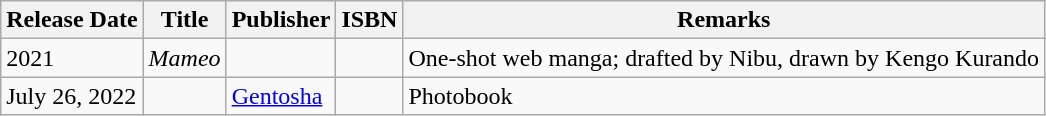<table class="wikitable">
<tr>
<th>Release Date</th>
<th>Title</th>
<th>Publisher</th>
<th>ISBN</th>
<th>Remarks</th>
</tr>
<tr>
<td>2021</td>
<td><em>Mameo</em></td>
<td></td>
<td></td>
<td>One-shot web manga; drafted by Nibu, drawn by Kengo Kurando</td>
</tr>
<tr>
<td>July 26, 2022</td>
<td></td>
<td><a href='#'>Gentosha</a></td>
<td></td>
<td>Photobook</td>
</tr>
</table>
